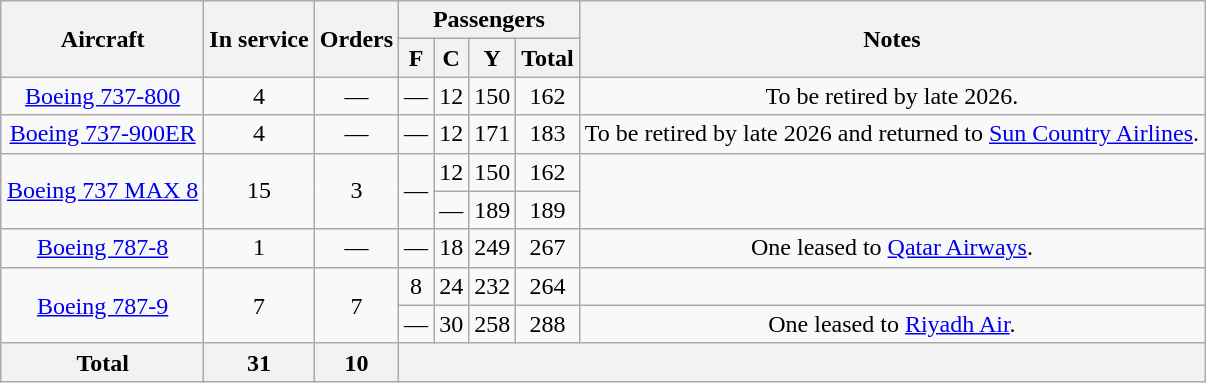<table class="wikitable" style="text-align:center; margin:auto;">
<tr>
<th rowspan="2">Aircraft</th>
<th rowspan="2">In service</th>
<th rowspan="2">Orders</th>
<th colspan="4">Passengers</th>
<th rowspan="2">Notes</th>
</tr>
<tr>
<th><abbr>F</abbr></th>
<th><abbr>C</abbr></th>
<th><abbr>Y</abbr></th>
<th>Total</th>
</tr>
<tr>
<td><a href='#'>Boeing 737-800</a></td>
<td>4</td>
<td>—</td>
<td>—</td>
<td>12</td>
<td>150</td>
<td>162</td>
<td>To be retired by late 2026.</td>
</tr>
<tr>
<td><a href='#'>Boeing 737-900ER</a></td>
<td>4</td>
<td>—</td>
<td>—</td>
<td>12</td>
<td>171</td>
<td>183</td>
<td>To be retired by late 2026 and returned to <a href='#'>Sun Country Airlines</a>.</td>
</tr>
<tr>
<td rowspan="2"><a href='#'>Boeing 737 MAX 8</a></td>
<td rowspan="2">15</td>
<td rowspan="2">3</td>
<td rowspan="2">—</td>
<td>12</td>
<td>150</td>
<td>162</td>
<td rowspan="2"></td>
</tr>
<tr>
<td>—</td>
<td>189</td>
<td>189</td>
</tr>
<tr>
<td><a href='#'>Boeing 787-8</a></td>
<td>1</td>
<td>—</td>
<td>—</td>
<td>18</td>
<td>249</td>
<td>267</td>
<td>One leased to <a href='#'>Qatar Airways</a>.</td>
</tr>
<tr>
<td rowspan="2"><a href='#'>Boeing 787-9</a></td>
<td rowspan="2">7</td>
<td rowspan="2">7</td>
<td>8</td>
<td>24</td>
<td>232</td>
<td>264</td>
<td></td>
</tr>
<tr>
<td>—</td>
<td>30</td>
<td>258</td>
<td>288</td>
<td>One leased to <a href='#'>Riyadh Air</a>.</td>
</tr>
<tr>
<th>Total</th>
<th>31</th>
<th>10</th>
<th colspan="5"></th>
</tr>
</table>
